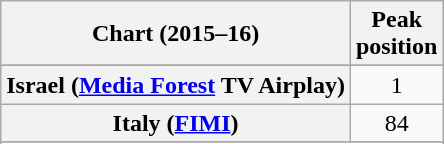<table class="wikitable sortable plainrowheaders" style="text-align:center">
<tr>
<th scope="col">Chart (2015–16)</th>
<th scope="col">Peak<br> position</th>
</tr>
<tr>
</tr>
<tr>
</tr>
<tr>
</tr>
<tr>
</tr>
<tr>
</tr>
<tr>
</tr>
<tr>
</tr>
<tr>
</tr>
<tr>
</tr>
<tr>
</tr>
<tr>
<th scope="row">Israel (<a href='#'>Media Forest</a> TV Airplay)</th>
<td>1</td>
</tr>
<tr>
<th scope="row">Italy (<a href='#'>FIMI</a>)</th>
<td>84</td>
</tr>
<tr>
</tr>
<tr>
</tr>
<tr>
</tr>
<tr>
</tr>
<tr>
</tr>
<tr>
</tr>
<tr>
</tr>
<tr>
</tr>
<tr>
</tr>
<tr>
</tr>
<tr>
</tr>
<tr>
</tr>
<tr>
</tr>
<tr>
</tr>
<tr>
</tr>
</table>
